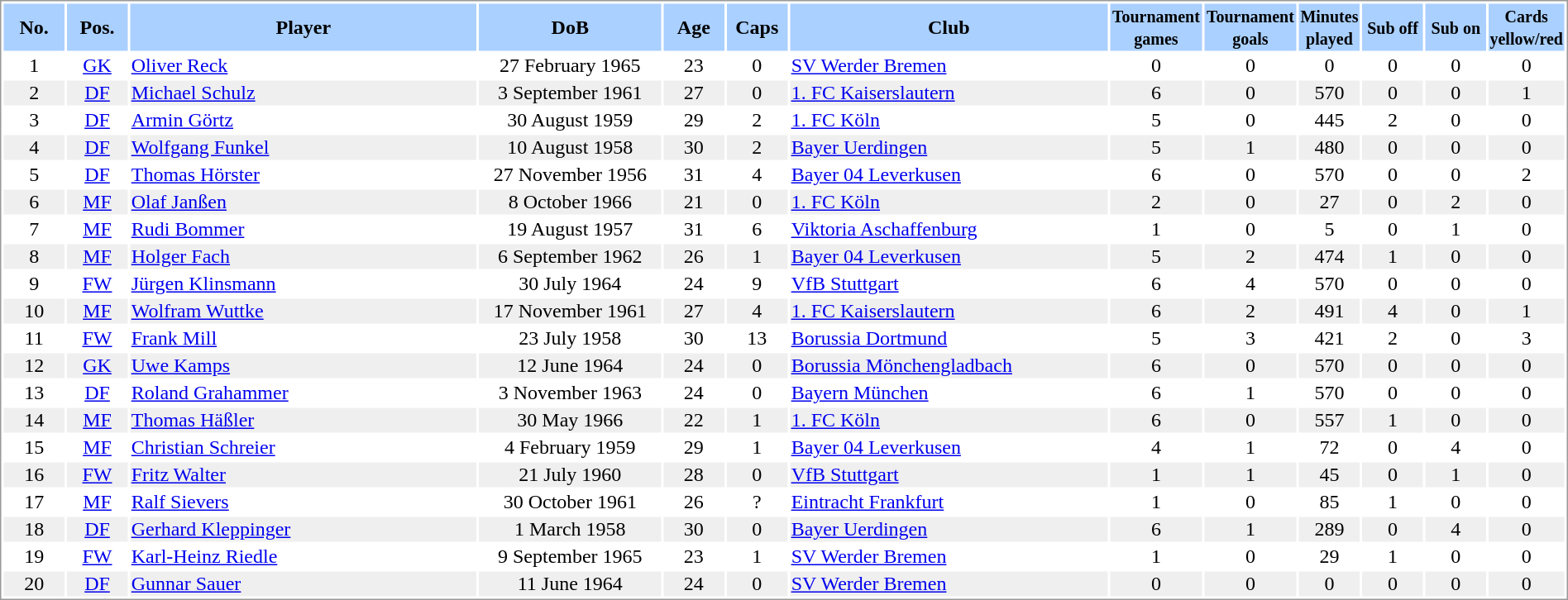<table border="0" width="100%" style="border: 1px solid #999; background-color:#FFFFFF; text-align:center">
<tr align="center" bgcolor="#AAD0FF">
<th width=4%>No.</th>
<th width=4%>Pos.</th>
<th width=23%>Player</th>
<th width=12%>DoB</th>
<th width=4%>Age</th>
<th width=4%>Caps</th>
<th width=21%>Club</th>
<th width=6%><small>Tournament<br>games</small></th>
<th width=6%><small>Tournament<br>goals</small></th>
<th width=4%><small>Minutes<br>played</small></th>
<th width=4%><small>Sub off</small></th>
<th width=4%><small>Sub on</small></th>
<th width=4%><small>Cards<br>yellow/red</small></th>
</tr>
<tr>
<td>1</td>
<td><a href='#'>GK</a></td>
<td align="left"><a href='#'>Oliver Reck</a></td>
<td>27 February 1965</td>
<td>23</td>
<td>0</td>
<td align="left"> <a href='#'>SV Werder Bremen</a></td>
<td>0</td>
<td>0</td>
<td>0</td>
<td>0</td>
<td>0</td>
<td>0</td>
</tr>
<tr bgcolor="#EFEFEF">
<td>2</td>
<td><a href='#'>DF</a></td>
<td align="left"><a href='#'>Michael Schulz</a></td>
<td>3 September 1961</td>
<td>27</td>
<td>0</td>
<td align="left"> <a href='#'>1. FC Kaiserslautern</a></td>
<td>6</td>
<td>0</td>
<td>570</td>
<td>0</td>
<td>0</td>
<td>1</td>
</tr>
<tr>
<td>3</td>
<td><a href='#'>DF</a></td>
<td align="left"><a href='#'>Armin Görtz</a></td>
<td>30 August 1959</td>
<td>29</td>
<td>2</td>
<td align="left"> <a href='#'>1. FC Köln</a></td>
<td>5</td>
<td>0</td>
<td>445</td>
<td>2</td>
<td>0</td>
<td>0</td>
</tr>
<tr bgcolor="#EFEFEF">
<td>4</td>
<td><a href='#'>DF</a></td>
<td align="left"><a href='#'>Wolfgang Funkel</a></td>
<td>10 August 1958</td>
<td>30</td>
<td>2</td>
<td align="left"> <a href='#'>Bayer Uerdingen</a></td>
<td>5</td>
<td>1</td>
<td>480</td>
<td>0</td>
<td>0</td>
<td>0</td>
</tr>
<tr>
<td>5</td>
<td><a href='#'>DF</a></td>
<td align="left"><a href='#'>Thomas Hörster</a></td>
<td>27 November 1956</td>
<td>31</td>
<td>4</td>
<td align="left"> <a href='#'>Bayer 04 Leverkusen</a></td>
<td>6</td>
<td>0</td>
<td>570</td>
<td>0</td>
<td>0</td>
<td>2</td>
</tr>
<tr bgcolor="#EFEFEF">
<td>6</td>
<td><a href='#'>MF</a></td>
<td align="left"><a href='#'>Olaf Janßen</a></td>
<td>8 October 1966</td>
<td>21</td>
<td>0</td>
<td align="left"> <a href='#'>1. FC Köln</a></td>
<td>2</td>
<td>0</td>
<td>27</td>
<td>0</td>
<td>2</td>
<td>0</td>
</tr>
<tr>
<td>7</td>
<td><a href='#'>MF</a></td>
<td align="left"><a href='#'>Rudi Bommer</a></td>
<td>19 August 1957</td>
<td>31</td>
<td>6</td>
<td align="left"> <a href='#'>Viktoria Aschaffenburg</a></td>
<td>1</td>
<td>0</td>
<td>5</td>
<td>0</td>
<td>1</td>
<td>0</td>
</tr>
<tr bgcolor="#EFEFEF">
<td>8</td>
<td><a href='#'>MF</a></td>
<td align="left"><a href='#'>Holger Fach</a></td>
<td>6 September 1962</td>
<td>26</td>
<td>1</td>
<td align="left"> <a href='#'>Bayer 04 Leverkusen</a></td>
<td>5</td>
<td>2</td>
<td>474</td>
<td>1</td>
<td>0</td>
<td>0</td>
</tr>
<tr>
<td>9</td>
<td><a href='#'>FW</a></td>
<td align="left"><a href='#'>Jürgen Klinsmann</a></td>
<td>30 July 1964</td>
<td>24</td>
<td>9</td>
<td align="left"> <a href='#'>VfB Stuttgart</a></td>
<td>6</td>
<td>4</td>
<td>570</td>
<td>0</td>
<td>0</td>
<td>0</td>
</tr>
<tr bgcolor="#EFEFEF">
<td>10</td>
<td><a href='#'>MF</a></td>
<td align="left"><a href='#'>Wolfram Wuttke</a></td>
<td>17 November 1961</td>
<td>27</td>
<td>4</td>
<td align="left"> <a href='#'>1. FC Kaiserslautern</a></td>
<td>6</td>
<td>2</td>
<td>491</td>
<td>4</td>
<td>0</td>
<td>1</td>
</tr>
<tr>
<td>11</td>
<td><a href='#'>FW</a></td>
<td align="left"><a href='#'>Frank Mill</a></td>
<td>23 July 1958</td>
<td>30</td>
<td>13</td>
<td align="left"> <a href='#'>Borussia Dortmund</a></td>
<td>5</td>
<td>3</td>
<td>421</td>
<td>2</td>
<td>0</td>
<td>3</td>
</tr>
<tr bgcolor="#EFEFEF">
<td>12</td>
<td><a href='#'>GK</a></td>
<td align="left"><a href='#'>Uwe Kamps</a></td>
<td>12 June 1964</td>
<td>24</td>
<td>0</td>
<td align="left"> <a href='#'>Borussia Mönchengladbach</a></td>
<td>6</td>
<td>0</td>
<td>570</td>
<td>0</td>
<td>0</td>
<td>0</td>
</tr>
<tr>
<td>13</td>
<td><a href='#'>DF</a></td>
<td align="left"><a href='#'>Roland Grahammer</a></td>
<td>3 November 1963</td>
<td>24</td>
<td>0</td>
<td align="left"> <a href='#'>Bayern München</a></td>
<td>6</td>
<td>1</td>
<td>570</td>
<td>0</td>
<td>0</td>
<td>0</td>
</tr>
<tr bgcolor="#EFEFEF">
<td>14</td>
<td><a href='#'>MF</a></td>
<td align="left"><a href='#'>Thomas Häßler</a></td>
<td>30 May 1966</td>
<td>22</td>
<td>1</td>
<td align="left"> <a href='#'>1. FC Köln</a></td>
<td>6</td>
<td>0</td>
<td>557</td>
<td>1</td>
<td>0</td>
<td>0</td>
</tr>
<tr>
<td>15</td>
<td><a href='#'>MF</a></td>
<td align="left"><a href='#'>Christian Schreier</a></td>
<td>4 February 1959</td>
<td>29</td>
<td>1</td>
<td align="left"> <a href='#'>Bayer 04 Leverkusen</a></td>
<td>4</td>
<td>1</td>
<td>72</td>
<td>0</td>
<td>4</td>
<td>0</td>
</tr>
<tr bgcolor="#EFEFEF">
<td>16</td>
<td><a href='#'>FW</a></td>
<td align="left"><a href='#'>Fritz Walter</a></td>
<td>21 July 1960</td>
<td>28</td>
<td>0</td>
<td align="left"> <a href='#'>VfB Stuttgart</a></td>
<td>1</td>
<td>1</td>
<td>45</td>
<td>0</td>
<td>1</td>
<td>0</td>
</tr>
<tr>
<td>17</td>
<td><a href='#'>MF</a></td>
<td align="left"><a href='#'>Ralf Sievers</a></td>
<td>30 October 1961</td>
<td>26</td>
<td>?</td>
<td align="left"> <a href='#'>Eintracht Frankfurt</a></td>
<td>1</td>
<td>0</td>
<td>85</td>
<td>1</td>
<td>0</td>
<td>0</td>
</tr>
<tr bgcolor="#EFEFEF">
<td>18</td>
<td><a href='#'>DF</a></td>
<td align="left"><a href='#'>Gerhard Kleppinger</a></td>
<td>1 March 1958</td>
<td>30</td>
<td>0</td>
<td align="left"> <a href='#'>Bayer Uerdingen</a></td>
<td>6</td>
<td>1</td>
<td>289</td>
<td>0</td>
<td>4</td>
<td>0</td>
</tr>
<tr>
<td>19</td>
<td><a href='#'>FW</a></td>
<td align="left"><a href='#'>Karl-Heinz Riedle</a></td>
<td>9 September 1965</td>
<td>23</td>
<td>1</td>
<td align="left"> <a href='#'>SV Werder Bremen</a></td>
<td>1</td>
<td>0</td>
<td>29</td>
<td>1</td>
<td>0</td>
<td>0</td>
</tr>
<tr bgcolor="#EFEFEF">
<td>20</td>
<td><a href='#'>DF</a></td>
<td align="left"><a href='#'>Gunnar Sauer</a></td>
<td>11 June 1964</td>
<td>24</td>
<td>0</td>
<td align="left"> <a href='#'>SV Werder Bremen</a></td>
<td>0</td>
<td>0</td>
<td>0</td>
<td>0</td>
<td>0</td>
<td>0</td>
</tr>
</table>
